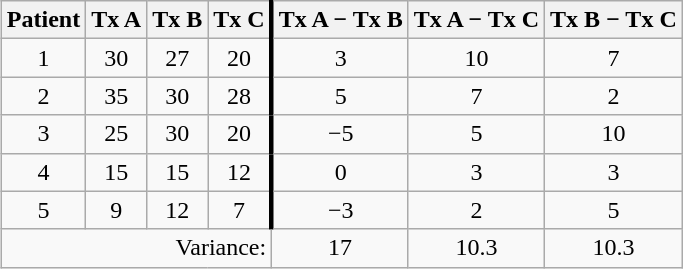<table class="wikitable" style="float: right">
<tr align="center">
<th>Patient</th>
<th>Tx A</th>
<th>Tx B</th>
<th>Tx C</th>
<th style="border-left: 3px solid;">Tx A − Tx B</th>
<th>Tx A − Tx C</th>
<th>Tx B − Tx C</th>
</tr>
<tr align="center">
<td>1</td>
<td>30</td>
<td>27</td>
<td>20</td>
<td style="border-left: 3px solid;">3</td>
<td>10</td>
<td>7</td>
</tr>
<tr align="center">
<td>2</td>
<td>35</td>
<td>30</td>
<td>28</td>
<td style="border-left: 3px solid;">5</td>
<td>7</td>
<td>2</td>
</tr>
<tr align="center">
<td>3</td>
<td>25</td>
<td>30</td>
<td>20</td>
<td style="border-left: 3px solid;">−5</td>
<td>5</td>
<td>10</td>
</tr>
<tr align="center">
<td>4</td>
<td>15</td>
<td>15</td>
<td>12</td>
<td style="border-left: 3px solid;">0</td>
<td>3</td>
<td>3</td>
</tr>
<tr align="center">
<td>5</td>
<td>9</td>
<td>12</td>
<td>7</td>
<td style="border-left: 3px solid;">−3</td>
<td>2</td>
<td>5</td>
</tr>
<tr align="center">
<td colspan="4" align="right">Variance:</td>
<td>17</td>
<td>10.3</td>
<td>10.3</td>
</tr>
</table>
